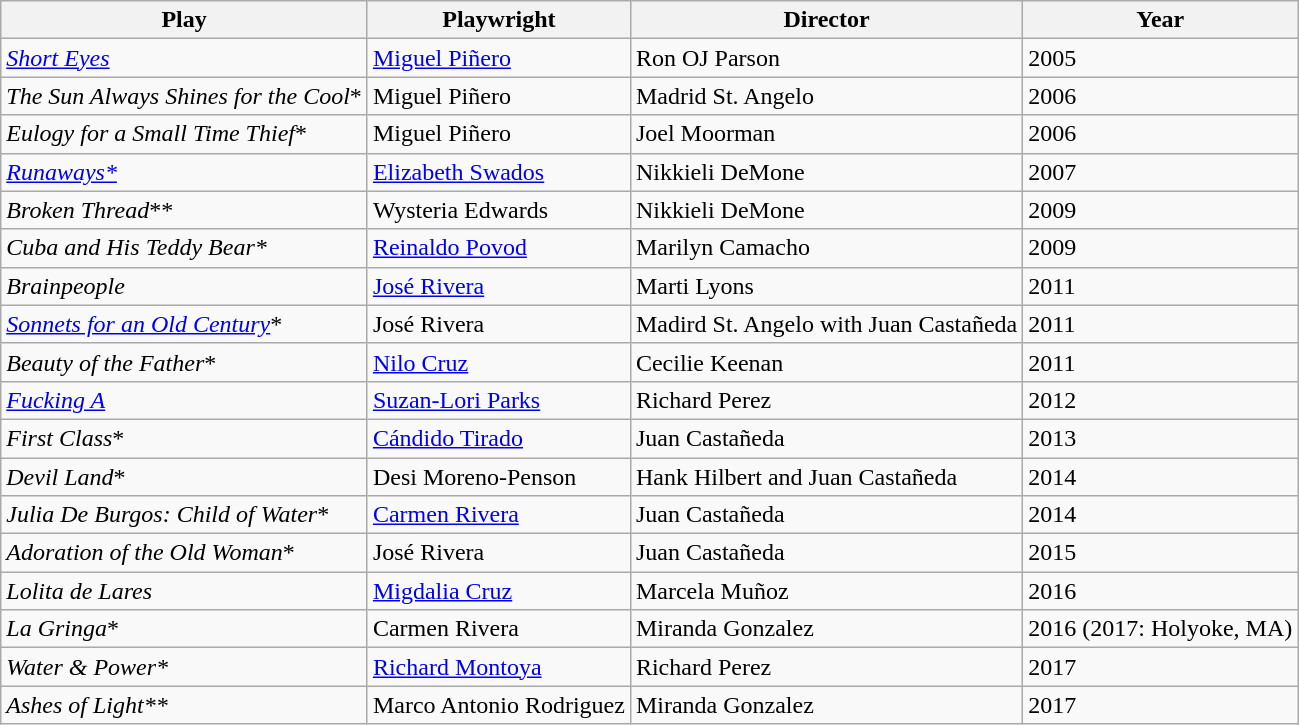<table class="wikitable">
<tr>
<th>Play</th>
<th>Playwright</th>
<th>Director</th>
<th>Year</th>
</tr>
<tr>
<td><em><a href='#'>Short Eyes</a></em></td>
<td><a href='#'>Miguel Piñero</a></td>
<td>Ron OJ Parson</td>
<td>2005</td>
</tr>
<tr>
<td><em>The Sun Always Shines for the Cool</em>*</td>
<td>Miguel Piñero</td>
<td>Madrid St. Angelo</td>
<td>2006</td>
</tr>
<tr>
<td><em>Eulogy for a Small Time Thief</em>*</td>
<td>Miguel Piñero</td>
<td>Joel Moorman</td>
<td>2006</td>
</tr>
<tr>
<td><em><a href='#'>Runaways*</a></em></td>
<td><a href='#'>Elizabeth Swados</a></td>
<td>Nikkieli DeMone</td>
<td>2007</td>
</tr>
<tr>
<td><em>Broken Thread</em>**</td>
<td>Wysteria Edwards</td>
<td>Nikkieli DeMone</td>
<td>2009</td>
</tr>
<tr>
<td><em>Cuba and His Teddy Bear*</em></td>
<td><a href='#'>Reinaldo Povod</a></td>
<td>Marilyn Camacho</td>
<td>2009</td>
</tr>
<tr>
<td><em>Brainpeople</em></td>
<td><a href='#'>José Rivera</a></td>
<td>Marti Lyons</td>
<td>2011</td>
</tr>
<tr>
<td><em><a href='#'>Sonnets for an Old Century</a></em>*</td>
<td>José Rivera</td>
<td>Madird St. Angelo with Juan Castañeda</td>
<td>2011</td>
</tr>
<tr>
<td><em>Beauty of the Father</em>*</td>
<td><a href='#'>Nilo Cruz</a></td>
<td>Cecilie Keenan</td>
<td>2011</td>
</tr>
<tr>
<td><em><a href='#'>Fucking A</a></em></td>
<td><a href='#'>Suzan-Lori Parks</a></td>
<td>Richard Perez</td>
<td>2012</td>
</tr>
<tr>
<td><em>First Class</em>*</td>
<td><a href='#'>Cándido Tirado</a></td>
<td>Juan Castañeda</td>
<td>2013</td>
</tr>
<tr>
<td><em>Devil Land</em>*</td>
<td>Desi Moreno-Penson</td>
<td>Hank Hilbert and Juan Castañeda</td>
<td>2014</td>
</tr>
<tr>
<td><em>Julia De Burgos: Child of Water</em>*</td>
<td><a href='#'>Carmen Rivera</a></td>
<td>Juan Castañeda</td>
<td>2014</td>
</tr>
<tr>
<td><em>Adoration of the Old Woman</em>*</td>
<td>José Rivera</td>
<td>Juan Castañeda</td>
<td>2015</td>
</tr>
<tr>
<td><em>Lolita de Lares</em></td>
<td><a href='#'>Migdalia Cruz</a></td>
<td>Marcela Muñoz</td>
<td>2016</td>
</tr>
<tr>
<td><em>La Gringa</em>*</td>
<td>Carmen Rivera</td>
<td>Miranda Gonzalez</td>
<td>2016 (2017: Holyoke, MA)</td>
</tr>
<tr>
<td><em>Water & Power*</em></td>
<td><a href='#'>Richard Montoya</a></td>
<td>Richard Perez</td>
<td>2017</td>
</tr>
<tr>
<td><em>Ashes of Light**</em></td>
<td>Marco Antonio Rodriguez</td>
<td>Miranda Gonzalez</td>
<td>2017</td>
</tr>
</table>
